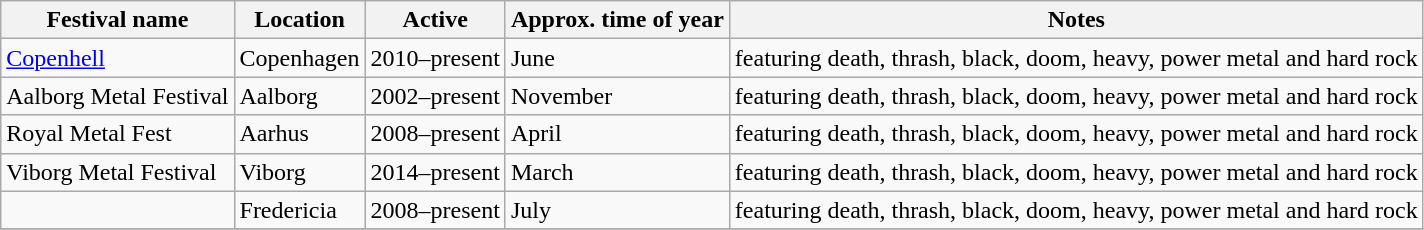<table class="wikitable sortable">
<tr>
<th>Festival name</th>
<th class="unsortable">Location</th>
<th>Active</th>
<th class="wikitable sortable">Approx. time of year</th>
<th class="unsortable">Notes</th>
</tr>
<tr>
<td><a href='#'>Copenhell</a></td>
<td>Copenhagen</td>
<td>2010–present</td>
<td>June</td>
<td>featuring death, thrash, black, doom, heavy, power metal and hard rock</td>
</tr>
<tr>
<td>Aalborg Metal Festival</td>
<td>Aalborg</td>
<td>2002–present</td>
<td>November</td>
<td>featuring death, thrash, black, doom, heavy, power metal and hard rock</td>
</tr>
<tr>
<td>Royal Metal Fest</td>
<td>Aarhus</td>
<td>2008–present</td>
<td>April</td>
<td>featuring death, thrash, black, doom, heavy, power metal and hard rock</td>
</tr>
<tr>
<td>Viborg Metal Festival</td>
<td>Viborg</td>
<td>2014–present</td>
<td>March</td>
<td>featuring death, thrash, black, doom, heavy, power metal and hard rock</td>
</tr>
<tr>
<td></td>
<td>Fredericia</td>
<td>2008–present</td>
<td>July</td>
<td>featuring death, thrash, black, doom, heavy, power metal and hard rock</td>
</tr>
<tr>
</tr>
</table>
